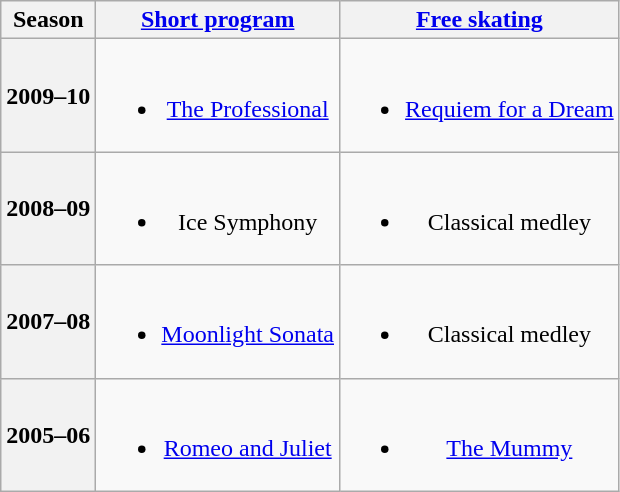<table class=wikitable style=text-align:center>
<tr>
<th>Season</th>
<th><a href='#'>Short program</a></th>
<th><a href='#'>Free skating</a></th>
</tr>
<tr>
<th>2009–10 <br> </th>
<td><br><ul><li><a href='#'>The Professional</a> <br></li></ul></td>
<td><br><ul><li><a href='#'>Requiem for a Dream</a> <br></li></ul></td>
</tr>
<tr>
<th>2008–09 <br> </th>
<td><br><ul><li>Ice Symphony <br></li></ul></td>
<td><br><ul><li>Classical medley <br></li></ul></td>
</tr>
<tr>
<th>2007–08 <br> </th>
<td><br><ul><li><a href='#'>Moonlight Sonata</a> <br></li></ul></td>
<td><br><ul><li>Classical medley <br></li></ul></td>
</tr>
<tr>
<th>2005–06 <br> </th>
<td><br><ul><li><a href='#'>Romeo and Juliet</a> <br></li></ul></td>
<td><br><ul><li><a href='#'>The Mummy</a> <br></li></ul></td>
</tr>
</table>
